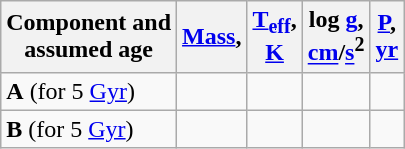<table class="wikitable">
<tr>
<th>Component and<br>assumed age</th>
<th><a href='#'>Mass</a>,<br></th>
<th><a href='#'>T<sub>eff</sub></a>,<br><a href='#'>K</a></th>
<th>log <a href='#'>g</a>,<br><a href='#'>cm</a>/<a href='#'>s</a><sup>2</sup></th>
<th><a href='#'>P</a>,<br><a href='#'>yr</a></th>
</tr>
<tr>
<td><strong>A</strong> (for 5 <a href='#'>Gyr</a>)</td>
<td></td>
<td></td>
<td></td>
<td></td>
</tr>
<tr>
<td><strong>B</strong> (for 5 <a href='#'>Gyr</a>)</td>
<td></td>
<td></td>
<td></td>
<td></td>
</tr>
</table>
